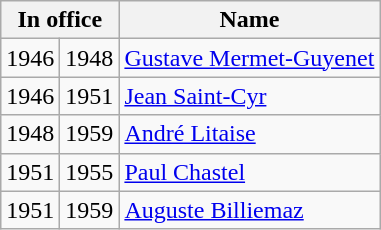<table class="wikitable">
<tr>
<th colspan="2">In office</th>
<th>Name</th>
</tr>
<tr>
<td>1946</td>
<td>1948</td>
<td><a href='#'>Gustave Mermet-Guyenet</a></td>
</tr>
<tr>
<td>1946</td>
<td>1951</td>
<td><a href='#'>Jean Saint-Cyr</a></td>
</tr>
<tr>
<td>1948</td>
<td>1959</td>
<td><a href='#'>André Litaise</a></td>
</tr>
<tr>
<td>1951</td>
<td>1955</td>
<td><a href='#'>Paul Chastel</a></td>
</tr>
<tr>
<td>1951</td>
<td>1959</td>
<td><a href='#'>Auguste Billiemaz</a></td>
</tr>
</table>
